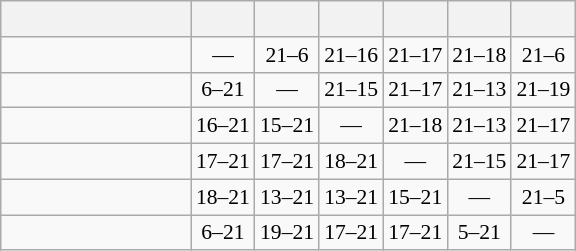<table class="wikitable" style="text-align:center; font-size:90%;">
<tr>
<th width=120> </th>
<th></th>
<th></th>
<th></th>
<th></th>
<th></th>
<th></th>
</tr>
<tr>
<td style="text-align:right;"></td>
<td>—</td>
<td>21–6</td>
<td>21–16</td>
<td>21–17</td>
<td>21–18</td>
<td>21–6</td>
</tr>
<tr>
<td style="text-align:right;"></td>
<td>6–21</td>
<td>—</td>
<td>21–15</td>
<td>21–17</td>
<td>21–13</td>
<td>21–19</td>
</tr>
<tr>
<td style="text-align:right;"></td>
<td>16–21</td>
<td>15–21</td>
<td>—</td>
<td>21–18</td>
<td>21–13</td>
<td>21–17</td>
</tr>
<tr>
<td style="text-align:right;"></td>
<td>17–21</td>
<td>17–21</td>
<td>18–21</td>
<td>—</td>
<td>21–15</td>
<td>21–17</td>
</tr>
<tr>
<td style="text-align:right;"></td>
<td>18–21</td>
<td>13–21</td>
<td>13–21</td>
<td>15–21</td>
<td>—</td>
<td>21–5</td>
</tr>
<tr>
<td style="text-align:right;"></td>
<td>6–21</td>
<td>19–21</td>
<td>17–21</td>
<td>17–21</td>
<td>5–21</td>
<td>—</td>
</tr>
</table>
